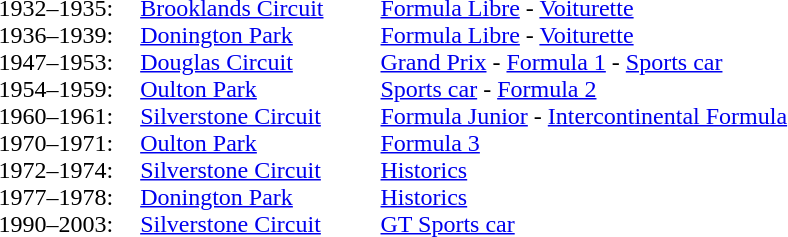<table>
<tr>
<td><br>1932–1935:<br>
1936–1939:<br>
1947–1953:<br>
1954–1959:<br>
1960–1961:<br>
1970–1971:<br>
1972–1974:<br>
1977–1978:<br>
1990–2003:<br></td>
<td width="10px">  </td>
<td><br><a href='#'>Brooklands Circuit</a><br>
<a href='#'>Donington Park</a><br>
<a href='#'>Douglas Circuit</a><br>
<a href='#'>Oulton Park</a><br>
<a href='#'>Silverstone Circuit</a><br>
<a href='#'>Oulton Park</a><br>
<a href='#'>Silverstone Circuit</a><br>
<a href='#'>Donington Park</a><br>
<a href='#'>Silverstone Circuit</a><br></td>
<td width="30px"> </td>
<td><br><a href='#'>Formula Libre</a> - <a href='#'>Voiturette</a><br>
<a href='#'>Formula Libre</a> - <a href='#'>Voiturette</a> <br>
<a href='#'>Grand Prix</a> - <a href='#'>Formula 1</a> - <a href='#'>Sports car</a><br>
<a href='#'>Sports car</a> - <a href='#'>Formula 2</a><br>
<a href='#'>Formula Junior</a> - <a href='#'>Intercontinental Formula</a><br>
<a href='#'>Formula 3</a><br>
<a href='#'>Historics</a><br>
<a href='#'>Historics</a><br>
<a href='#'>GT Sports car</a><br></td>
</tr>
</table>
